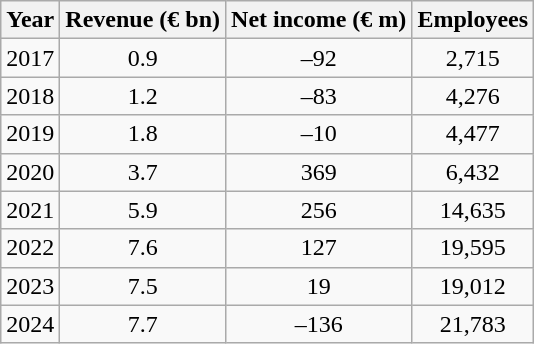<table class="wikitable float-left" style="text-align: center;">
<tr>
<th>Year</th>
<th>Revenue (€ bn)</th>
<th>Net income (€ m)</th>
<th>Employees</th>
</tr>
<tr>
<td>2017</td>
<td>0.9</td>
<td>–92</td>
<td>2,715</td>
</tr>
<tr>
<td>2018</td>
<td>1.2</td>
<td>–83</td>
<td>4,276</td>
</tr>
<tr>
<td>2019</td>
<td>1.8</td>
<td>–10</td>
<td>4,477</td>
</tr>
<tr>
<td>2020</td>
<td>3.7</td>
<td>369</td>
<td>6,432</td>
</tr>
<tr>
<td>2021</td>
<td>5.9</td>
<td>256</td>
<td>14,635</td>
</tr>
<tr>
<td>2022</td>
<td>7.6</td>
<td>127</td>
<td>19,595</td>
</tr>
<tr>
<td>2023</td>
<td>7.5</td>
<td>19</td>
<td>19,012</td>
</tr>
<tr>
<td>2024</td>
<td>7.7</td>
<td>–136</td>
<td>21,783</td>
</tr>
</table>
